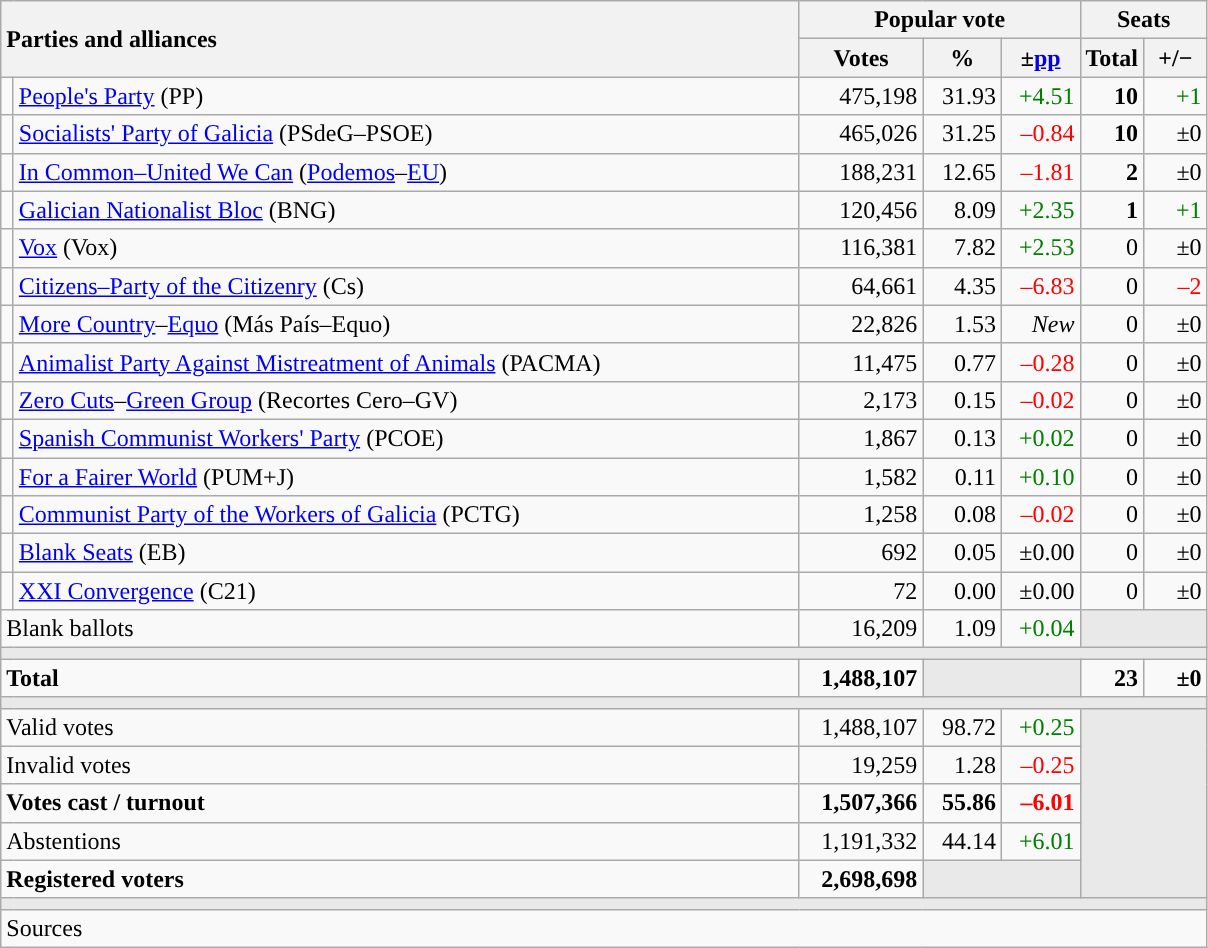<table class="wikitable" style="text-align:right;">
<tr>
<th style="text-align:left;" rowspan="2" colspan="2" width="525">Parties and alliances</th>
<th colspan="3">Popular vote</th>
<th colspan="2">Seats</th>
</tr>
<tr>
<th width="75">Votes</th>
<th width="45">%</th>
<th width="45">±<a href='#'>pp</a></th>
<th width="35">Total</th>
<th width="35">+/−</th>
</tr>
<tr>
<td width="1" style="color:inherit;background:"></td>
<td align="left"><a href='#'>People's Party</a> (PP)</td>
<td>475,198</td>
<td>31.93</td>
<td style="color:green;">+4.51</td>
<td><strong>10</strong></td>
<td style="color:green;">+1</td>
</tr>
<tr>
<td style="color:inherit;background:"></td>
<td align="left"><a href='#'>Socialists' Party of Galicia</a> (PSdeG–PSOE)</td>
<td>465,026</td>
<td>31.25</td>
<td style="color:red;">–0.84</td>
<td><strong>10</strong></td>
<td>±0</td>
</tr>
<tr>
<td style="color:inherit;background:"></td>
<td align="left"><a href='#'>In Common–United We Can</a> (<a href='#'>Podemos</a>–<a href='#'>EU</a>)</td>
<td>188,231</td>
<td>12.65</td>
<td style="color:red;">–1.81</td>
<td><strong>2</strong></td>
<td>±0</td>
</tr>
<tr>
<td style="color:inherit;background:"></td>
<td align="left"><a href='#'>Galician Nationalist Bloc</a> (BNG)</td>
<td>120,456</td>
<td>8.09</td>
<td style="color:green;">+2.35</td>
<td><strong>1</strong></td>
<td style="color:green;">+1</td>
</tr>
<tr>
<td style="color:inherit;background:"></td>
<td align="left"><a href='#'>Vox</a> (Vox)</td>
<td>116,381</td>
<td>7.82</td>
<td style="color:green;">+2.53</td>
<td>0</td>
<td>±0</td>
</tr>
<tr>
<td style="color:inherit;background:"></td>
<td align="left"><a href='#'>Citizens–Party of the Citizenry</a> (Cs)</td>
<td>64,661</td>
<td>4.35</td>
<td style="color:red;">–6.83</td>
<td>0</td>
<td style="color:red;">–2</td>
</tr>
<tr>
<td style="color:inherit;background:"></td>
<td align="left"><a href='#'>More Country</a>–<a href='#'>Equo</a> (Más País–Equo)</td>
<td>22,826</td>
<td>1.53</td>
<td><em>New</em></td>
<td>0</td>
<td>±0</td>
</tr>
<tr>
<td style="color:inherit;background:"></td>
<td align="left"><a href='#'>Animalist Party Against Mistreatment of Animals</a> (PACMA)</td>
<td>11,475</td>
<td>0.77</td>
<td style="color:red;">–0.28</td>
<td>0</td>
<td>±0</td>
</tr>
<tr>
<td style="color:inherit;background:"></td>
<td align="left"><a href='#'>Zero Cuts</a>–<a href='#'>Green Group</a> (Recortes Cero–GV)</td>
<td>2,173</td>
<td>0.15</td>
<td style="color:red;">–0.02</td>
<td>0</td>
<td>±0</td>
</tr>
<tr>
<td style="color:inherit;background:"></td>
<td align="left"><a href='#'>Spanish Communist Workers' Party</a> (PCOE)</td>
<td>1,867</td>
<td>0.13</td>
<td style="color:green;">+0.02</td>
<td>0</td>
<td>±0</td>
</tr>
<tr>
<td style="color:inherit;background:"></td>
<td align="left"><a href='#'>For a Fairer World</a> (PUM+J)</td>
<td>1,582</td>
<td>0.11</td>
<td style="color:green;">+0.10</td>
<td>0</td>
<td>±0</td>
</tr>
<tr>
<td style="color:inherit;background:"></td>
<td align="left"><a href='#'>Communist Party of the Workers of Galicia</a> (PCTG)</td>
<td>1,258</td>
<td>0.08</td>
<td style="color:red;">–0.02</td>
<td>0</td>
<td>±0</td>
</tr>
<tr>
<td style="color:inherit;background:"></td>
<td align="left"><a href='#'>Blank Seats</a> (EB)</td>
<td>692</td>
<td>0.05</td>
<td>±0.00</td>
<td>0</td>
<td>±0</td>
</tr>
<tr>
<td style="color:inherit;background:"></td>
<td align="left"><a href='#'>XXI Convergence</a> (C21)</td>
<td>72</td>
<td>0.00</td>
<td>±0.00</td>
<td>0</td>
<td>±0</td>
</tr>
<tr>
<td align="left" colspan="2">Blank ballots</td>
<td>16,209</td>
<td>1.09</td>
<td style="color:green;">+0.04</td>
<td bgcolor="#E9E9E9" colspan="2"></td>
</tr>
<tr>
<td colspan="7" bgcolor="#E9E9E9"></td>
</tr>
<tr style="font-weight:bold;">
<td align="left" colspan="2">Total</td>
<td>1,488,107</td>
<td bgcolor="#E9E9E9" colspan="2"></td>
<td>23</td>
<td>±0</td>
</tr>
<tr>
<td colspan="7" bgcolor="#E9E9E9"></td>
</tr>
<tr>
<td align="left" colspan="2">Valid votes</td>
<td>1,488,107</td>
<td>98.72</td>
<td style="color:green;">+0.25</td>
<td bgcolor="#E9E9E9" colspan="2" rowspan="5"></td>
</tr>
<tr>
<td align="left" colspan="2">Invalid votes</td>
<td>19,259</td>
<td>1.28</td>
<td style="color:red;">–0.25</td>
</tr>
<tr style="font-weight:bold;">
<td align="left" colspan="2">Votes cast / turnout</td>
<td>1,507,366</td>
<td>55.86</td>
<td style="color:red;">–6.01</td>
</tr>
<tr>
<td align="left" colspan="2">Abstentions</td>
<td>1,191,332</td>
<td>44.14</td>
<td style="color:green;">+6.01</td>
</tr>
<tr style="font-weight:bold;">
<td align="left" colspan="2">Registered voters</td>
<td>2,698,698</td>
<td bgcolor="#E9E9E9" colspan="2"></td>
</tr>
<tr>
<td colspan="7" bgcolor="#E9E9E9"></td>
</tr>
<tr>
<td align="left" colspan="7">Sources</td>
</tr>
</table>
